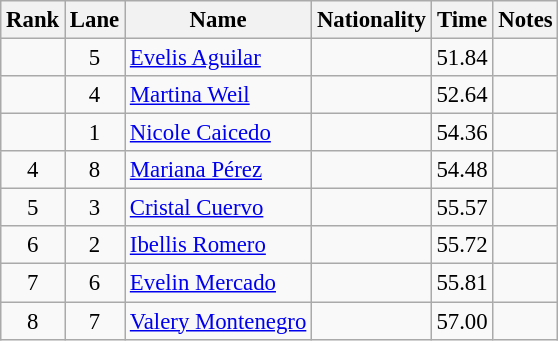<table class="wikitable sortable" style="text-align:center;font-size:95%">
<tr>
<th>Rank</th>
<th>Lane</th>
<th>Name</th>
<th>Nationality</th>
<th>Time</th>
<th>Notes</th>
</tr>
<tr>
<td></td>
<td>5</td>
<td align=left><a href='#'>Evelis Aguilar</a></td>
<td align=left></td>
<td>51.84</td>
<td><strong></strong></td>
</tr>
<tr>
<td></td>
<td>4</td>
<td align=left><a href='#'>Martina Weil</a></td>
<td align=left></td>
<td>52.64</td>
<td></td>
</tr>
<tr>
<td></td>
<td>1</td>
<td align=left><a href='#'>Nicole Caicedo</a></td>
<td align=left></td>
<td>54.36</td>
<td></td>
</tr>
<tr>
<td>4</td>
<td>8</td>
<td align=left><a href='#'>Mariana Pérez</a></td>
<td align=left></td>
<td>54.48</td>
<td></td>
</tr>
<tr>
<td>5</td>
<td>3</td>
<td align=left><a href='#'>Cristal Cuervo</a></td>
<td align=left></td>
<td>55.57</td>
<td></td>
</tr>
<tr>
<td>6</td>
<td>2</td>
<td align=left><a href='#'>Ibellis Romero</a></td>
<td align=left></td>
<td>55.72</td>
<td></td>
</tr>
<tr>
<td>7</td>
<td>6</td>
<td align=left><a href='#'>Evelin Mercado</a></td>
<td align=left></td>
<td>55.81</td>
<td></td>
</tr>
<tr>
<td>8</td>
<td>7</td>
<td align=left><a href='#'>Valery Montenegro</a></td>
<td align=left></td>
<td>57.00</td>
<td></td>
</tr>
</table>
